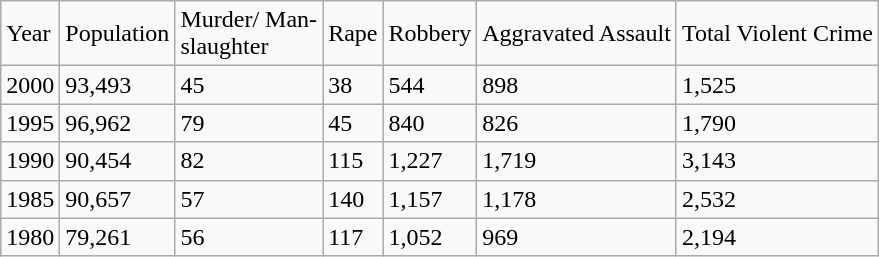<table class="wikitable">
<tr>
<td>Year</td>
<td>Population</td>
<td>Murder/ Man-<br>slaughter</td>
<td>Rape</td>
<td>Robbery</td>
<td>Aggravated Assault</td>
<td>Total Violent Crime</td>
</tr>
<tr>
<td>2000</td>
<td>93,493</td>
<td>45</td>
<td>38</td>
<td>544</td>
<td>898</td>
<td>1,525</td>
</tr>
<tr>
<td>1995</td>
<td>96,962</td>
<td>79</td>
<td>45</td>
<td>840</td>
<td>826</td>
<td>1,790</td>
</tr>
<tr>
<td>1990</td>
<td>90,454</td>
<td>82</td>
<td>115</td>
<td>1,227</td>
<td>1,719</td>
<td>3,143</td>
</tr>
<tr>
<td>1985</td>
<td>90,657</td>
<td>57</td>
<td>140</td>
<td>1,157</td>
<td>1,178</td>
<td>2,532</td>
</tr>
<tr>
<td>1980</td>
<td>79,261</td>
<td>56</td>
<td>117</td>
<td>1,052</td>
<td>969</td>
<td>2,194</td>
</tr>
</table>
